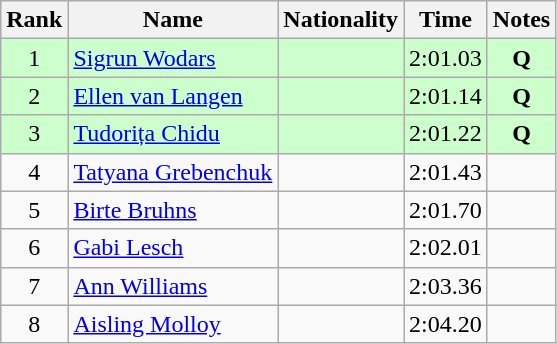<table class="wikitable sortable" style="text-align:center">
<tr>
<th>Rank</th>
<th>Name</th>
<th>Nationality</th>
<th>Time</th>
<th>Notes</th>
</tr>
<tr bgcolor=ccffcc>
<td>1</td>
<td align=left><a href='#'>Sigrun Wodars</a></td>
<td align=left></td>
<td>2:01.03</td>
<td><strong>Q</strong></td>
</tr>
<tr bgcolor=ccffcc>
<td>2</td>
<td align=left><a href='#'>Ellen van Langen</a></td>
<td align=left></td>
<td>2:01.14</td>
<td><strong>Q</strong></td>
</tr>
<tr bgcolor=ccffcc>
<td>3</td>
<td align=left><a href='#'>Tudorița Chidu</a></td>
<td align=left></td>
<td>2:01.22</td>
<td><strong>Q</strong></td>
</tr>
<tr>
<td>4</td>
<td align=left><a href='#'>Tatyana Grebenchuk</a></td>
<td align=left></td>
<td>2:01.43</td>
<td></td>
</tr>
<tr>
<td>5</td>
<td align=left><a href='#'>Birte Bruhns</a></td>
<td align=left></td>
<td>2:01.70</td>
<td></td>
</tr>
<tr>
<td>6</td>
<td align=left><a href='#'>Gabi Lesch</a></td>
<td align=left></td>
<td>2:02.01</td>
<td></td>
</tr>
<tr>
<td>7</td>
<td align=left><a href='#'>Ann Williams</a></td>
<td align=left></td>
<td>2:03.36</td>
<td></td>
</tr>
<tr>
<td>8</td>
<td align=left><a href='#'>Aisling Molloy</a></td>
<td align=left></td>
<td>2:04.20</td>
<td></td>
</tr>
</table>
